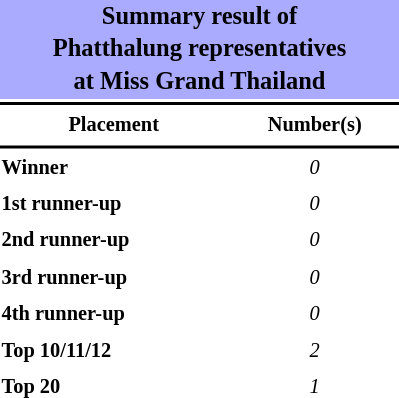<table style="width: 270px; font-size:85%; line-height:1.5em;">
<tr>
<th colspan="2" align="center" style="background:#AAF;"><big>Summary result of<br>Phatthalung representatives<br>at Miss Grand Thailand</big></th>
</tr>
<tr>
<td colspan="2" style="background:black"></td>
</tr>
<tr>
<th scope="col">Placement</th>
<th scope="col">Number(s)</th>
</tr>
<tr>
<td colspan="2" style="background:black"></td>
</tr>
<tr>
<td align="left"><strong>Winner</strong></td>
<td align="center"><em>0</em></td>
</tr>
<tr>
<td align="left"><strong>1st runner-up</strong></td>
<td align="center"><em>0</em></td>
</tr>
<tr>
<td align="left"><strong>2nd runner-up</strong></td>
<td align="center"><em>0</em></td>
</tr>
<tr>
<td align="left"><strong>3rd runner-up</strong></td>
<td align="center"><em>0</em></td>
</tr>
<tr>
<td align="left"><strong>4th runner-up</strong></td>
<td align="center"><em>0</em></td>
</tr>
<tr>
<td align="left"><strong>Top 10/11/12</strong></td>
<td align="center"><em>2</em></td>
</tr>
<tr>
<td align="left"><strong>Top 20</strong></td>
<td align="center"><em>1</em></td>
</tr>
</table>
